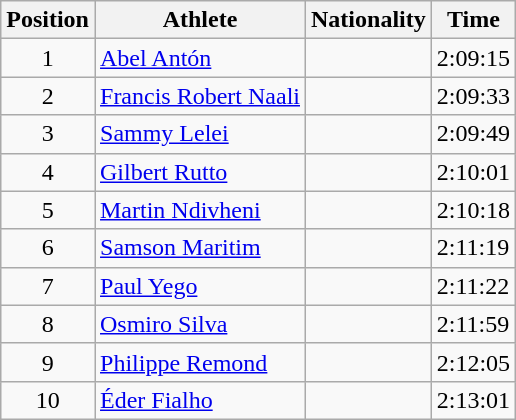<table class="wikitable sortable">
<tr>
<th>Position</th>
<th>Athlete</th>
<th>Nationality</th>
<th>Time</th>
</tr>
<tr>
<td style="text-align:center">1</td>
<td><a href='#'>Abel Antón</a></td>
<td></td>
<td>2:09:15</td>
</tr>
<tr>
<td style="text-align:center">2</td>
<td><a href='#'>Francis Robert Naali</a></td>
<td></td>
<td>2:09:33</td>
</tr>
<tr>
<td style="text-align:center">3</td>
<td><a href='#'>Sammy Lelei</a></td>
<td></td>
<td>2:09:49</td>
</tr>
<tr>
<td style="text-align:center">4</td>
<td><a href='#'>Gilbert Rutto</a></td>
<td></td>
<td>2:10:01</td>
</tr>
<tr>
<td style="text-align:center">5</td>
<td><a href='#'>Martin Ndivheni</a></td>
<td></td>
<td>2:10:18</td>
</tr>
<tr>
<td style="text-align:center">6</td>
<td><a href='#'>Samson Maritim</a></td>
<td></td>
<td>2:11:19</td>
</tr>
<tr>
<td style="text-align:center">7</td>
<td><a href='#'>Paul Yego</a></td>
<td></td>
<td>2:11:22</td>
</tr>
<tr>
<td style="text-align:center">8</td>
<td><a href='#'>Osmiro Silva</a></td>
<td></td>
<td>2:11:59</td>
</tr>
<tr>
<td style="text-align:center">9</td>
<td><a href='#'>Philippe Remond</a></td>
<td></td>
<td>2:12:05</td>
</tr>
<tr>
<td style="text-align:center">10</td>
<td><a href='#'>Éder Fialho</a></td>
<td></td>
<td>2:13:01</td>
</tr>
</table>
